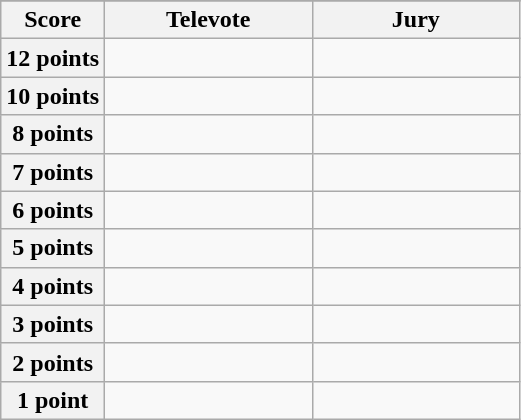<table class="wikitable">
<tr>
</tr>
<tr>
<th scope="col" width="20%">Score</th>
<th scope="col" width="40%">Televote</th>
<th scope="col" width="40%">Jury</th>
</tr>
<tr>
<th scope="row">12 points</th>
<td></td>
<td></td>
</tr>
<tr>
<th scope="row">10 points</th>
<td></td>
<td></td>
</tr>
<tr>
<th scope="row">8 points</th>
<td></td>
<td></td>
</tr>
<tr>
<th scope="row">7 points</th>
<td></td>
<td></td>
</tr>
<tr>
<th scope="row">6 points</th>
<td></td>
<td></td>
</tr>
<tr>
<th scope="row">5 points</th>
<td></td>
<td></td>
</tr>
<tr>
<th scope="row">4 points</th>
<td></td>
<td></td>
</tr>
<tr>
<th scope="row">3 points</th>
<td></td>
<td></td>
</tr>
<tr>
<th scope="row">2 points</th>
<td></td>
<td></td>
</tr>
<tr>
<th scope="row">1 point</th>
<td></td>
<td></td>
</tr>
</table>
